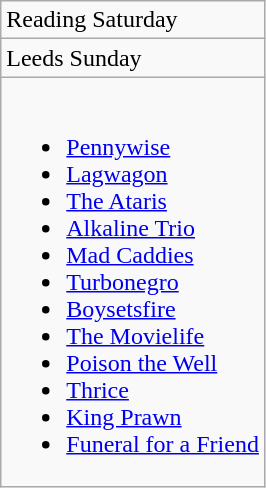<table class="wikitable">
<tr>
<td>Reading Saturday</td>
</tr>
<tr>
<td>Leeds Sunday</td>
</tr>
<tr>
<td><br><ul><li><a href='#'>Pennywise</a></li><li><a href='#'>Lagwagon</a></li><li><a href='#'>The Ataris</a></li><li><a href='#'>Alkaline Trio</a></li><li><a href='#'>Mad Caddies</a></li><li><a href='#'>Turbonegro</a></li><li><a href='#'>Boysetsfire</a></li><li><a href='#'>The Movielife</a></li><li><a href='#'>Poison the Well</a></li><li><a href='#'>Thrice</a></li><li><a href='#'>King Prawn</a></li><li><a href='#'>Funeral for a Friend</a></li></ul></td>
</tr>
</table>
